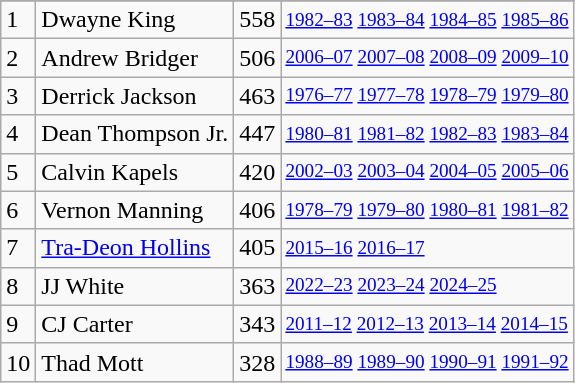<table class="wikitable">
<tr>
</tr>
<tr>
<td>1</td>
<td>Dwayne King</td>
<td>558</td>
<td style="font-size:80%;"><a href='#'>1982–83</a> <a href='#'>1983–84</a> <a href='#'>1984–85</a> <a href='#'>1985–86</a></td>
</tr>
<tr>
<td>2</td>
<td>Andrew Bridger</td>
<td>506</td>
<td style="font-size:80%;"><a href='#'>2006–07</a> <a href='#'>2007–08</a> <a href='#'>2008–09</a> <a href='#'>2009–10</a></td>
</tr>
<tr>
<td>3</td>
<td>Derrick Jackson</td>
<td>463</td>
<td style="font-size:80%;"><a href='#'>1976–77</a> <a href='#'>1977–78</a> <a href='#'>1978–79</a> <a href='#'>1979–80</a></td>
</tr>
<tr>
<td>4</td>
<td>Dean Thompson Jr.</td>
<td>447</td>
<td style="font-size:80%;"><a href='#'>1980–81</a> <a href='#'>1981–82</a> <a href='#'>1982–83</a> <a href='#'>1983–84</a></td>
</tr>
<tr>
<td>5</td>
<td>Calvin Kapels</td>
<td>420</td>
<td style="font-size:80%;"><a href='#'>2002–03</a> <a href='#'>2003–04</a> <a href='#'>2004–05</a> <a href='#'>2005–06</a></td>
</tr>
<tr>
<td>6</td>
<td>Vernon Manning</td>
<td>406</td>
<td style="font-size:80%;"><a href='#'>1978–79</a> <a href='#'>1979–80</a> <a href='#'>1980–81</a> <a href='#'>1981–82</a></td>
</tr>
<tr>
<td>7</td>
<td><a href='#'>Tra-Deon Hollins</a></td>
<td>405</td>
<td style="font-size:80%;"><a href='#'>2015–16</a> <a href='#'>2016–17</a></td>
</tr>
<tr>
<td>8</td>
<td>JJ White</td>
<td>363</td>
<td style="font-size:80%;"><a href='#'>2022–23</a> <a href='#'>2023–24</a> <a href='#'>2024–25</a></td>
</tr>
<tr>
<td>9</td>
<td>CJ Carter</td>
<td>343</td>
<td style="font-size:80%;"><a href='#'>2011–12</a> <a href='#'>2012–13</a> <a href='#'>2013–14</a> <a href='#'>2014–15</a></td>
</tr>
<tr>
<td>10</td>
<td>Thad Mott</td>
<td>328</td>
<td style="font-size:80%;"><a href='#'>1988–89</a> <a href='#'>1989–90</a> <a href='#'>1990–91</a> <a href='#'>1991–92</a></td>
</tr>
</table>
